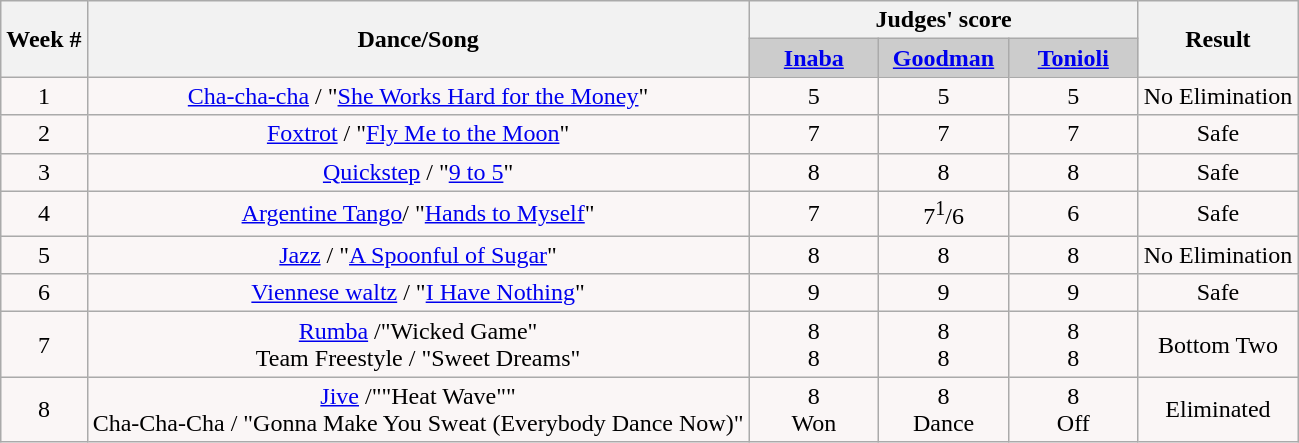<table class="wikitable">
<tr>
<th rowspan="2">Week #</th>
<th rowspan="2">Dance/Song</th>
<th colspan="3">Judges' score</th>
<th rowspan="2">Result</th>
</tr>
<tr style="text-align: center; background: #ccc;">
<td style="width:10%; "><strong><a href='#'>Inaba</a></strong></td>
<td style="width:10%; "><strong><a href='#'>Goodman</a></strong></td>
<td style="width:10%; "><strong><a href='#'>Tonioli</a></strong></td>
</tr>
<tr style="text-align:center; background: #faf6f6;">
<td>1</td>
<td><a href='#'>Cha-cha-cha</a> / "<a href='#'>She Works Hard for the Money</a>"</td>
<td>5</td>
<td>5</td>
<td>5</td>
<td>No Elimination</td>
</tr>
<tr style="text-align:center; background: #faf6f6;">
<td>2</td>
<td><a href='#'>Foxtrot</a> / "<a href='#'>Fly Me to the Moon</a>"</td>
<td>7</td>
<td>7</td>
<td>7</td>
<td>Safe</td>
</tr>
<tr style="text-align:center; background: #faf6f6;">
<td>3</td>
<td><a href='#'>Quickstep</a> / "<a href='#'>9 to 5</a>"</td>
<td>8</td>
<td>8</td>
<td>8</td>
<td>Safe</td>
</tr>
<tr style="text-align:center; background: #faf6f6;">
<td>4</td>
<td><a href='#'>Argentine Tango</a>/ "<a href='#'>Hands to Myself</a>"</td>
<td>7</td>
<td>7<sup>1</sup>/6</td>
<td>6</td>
<td>Safe</td>
</tr>
<tr style="text-align:center; background: #faf6f6;">
<td>5</td>
<td><a href='#'>Jazz</a> / "<a href='#'>A Spoonful of Sugar</a>"</td>
<td>8</td>
<td>8</td>
<td>8</td>
<td>No Elimination</td>
</tr>
<tr style="text-align:center; background: #faf6f6;">
<td>6</td>
<td><a href='#'>Viennese waltz</a> / "<a href='#'>I Have Nothing</a>"</td>
<td>9</td>
<td>9</td>
<td>9</td>
<td>Safe</td>
</tr>
<tr style="text-align:center; background: #faf6f6;">
<td>7</td>
<td><a href='#'>Rumba</a> /"Wicked Game"<br>Team Freestyle / "Sweet Dreams"</td>
<td>8<br>8</td>
<td>8<br>8</td>
<td>8<br>8</td>
<td>Bottom Two</td>
</tr>
<tr style="text-align:center; background: #faf6f6;">
<td>8</td>
<td><a href='#'>Jive</a> /""Heat Wave""<br>Cha-Cha-Cha / "Gonna Make You Sweat (Everybody Dance Now)"</td>
<td>8<br>Won</td>
<td>8<br>Dance</td>
<td>8<br>Off</td>
<td>Eliminated</td>
</tr>
</table>
